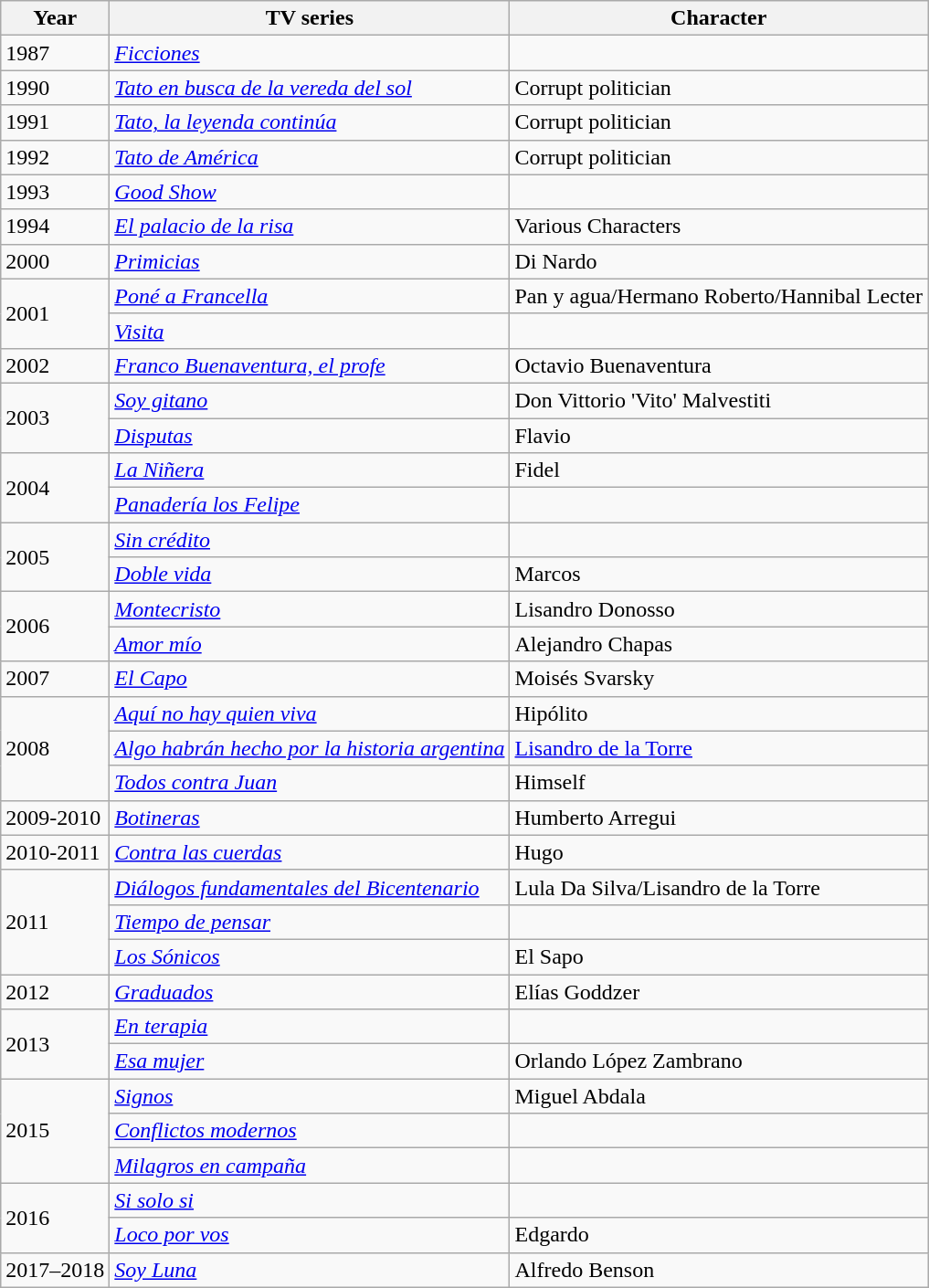<table class="wikitable">
<tr>
<th>Year</th>
<th>TV series</th>
<th>Character</th>
</tr>
<tr>
<td>1987</td>
<td><em><a href='#'>Ficciones</a></em></td>
<td></td>
</tr>
<tr>
<td>1990</td>
<td><em><a href='#'>Tato en busca de la vereda del sol</a></em></td>
<td>Corrupt politician</td>
</tr>
<tr>
<td>1991</td>
<td><em><a href='#'>Tato, la leyenda continúa</a></em></td>
<td>Corrupt politician</td>
</tr>
<tr>
<td>1992</td>
<td><em><a href='#'>Tato de América</a></em></td>
<td>Corrupt politician</td>
</tr>
<tr>
<td>1993</td>
<td><em><a href='#'>Good Show</a></em></td>
<td></td>
</tr>
<tr>
<td>1994</td>
<td><em><a href='#'>El palacio de la risa</a></em></td>
<td>Various Characters</td>
</tr>
<tr>
<td>2000</td>
<td><em><a href='#'>Primicias</a></em></td>
<td>Di Nardo</td>
</tr>
<tr>
<td rowspan="2">2001</td>
<td><em><a href='#'>Poné a Francella</a></em></td>
<td>Pan y agua/Hermano Roberto/Hannibal Lecter</td>
</tr>
<tr>
<td><em><a href='#'>Visita</a></em></td>
<td></td>
</tr>
<tr>
<td>2002</td>
<td><em><a href='#'>Franco Buenaventura, el profe</a></em></td>
<td>Octavio Buenaventura</td>
</tr>
<tr>
<td rowspan="2">2003</td>
<td><em><a href='#'>Soy gitano</a></em></td>
<td>Don Vittorio 'Vito' Malvestiti</td>
</tr>
<tr>
<td><em><a href='#'>Disputas</a></em></td>
<td>Flavio</td>
</tr>
<tr>
<td rowspan="2">2004</td>
<td><em><a href='#'>La Niñera</a></em></td>
<td>Fidel</td>
</tr>
<tr>
<td><em><a href='#'>Panadería los Felipe</a></em></td>
<td></td>
</tr>
<tr>
<td rowspan="2">2005</td>
<td><em><a href='#'>Sin crédito</a></em></td>
<td></td>
</tr>
<tr>
<td><em><a href='#'>Doble vida</a></em></td>
<td>Marcos</td>
</tr>
<tr>
<td rowspan="2">2006</td>
<td><em><a href='#'>Montecristo</a></em></td>
<td>Lisandro Donosso</td>
</tr>
<tr>
<td><em><a href='#'>Amor mío</a></em></td>
<td>Alejandro Chapas</td>
</tr>
<tr>
<td>2007</td>
<td><em><a href='#'>El Capo</a></em></td>
<td>Moisés Svarsky</td>
</tr>
<tr>
<td rowspan="3">2008</td>
<td><em><a href='#'>Aquí no hay quien viva</a></em></td>
<td>Hipólito</td>
</tr>
<tr>
<td><em><a href='#'>Algo habrán hecho por la historia argentina</a></em></td>
<td><a href='#'>Lisandro de la Torre</a></td>
</tr>
<tr>
<td><em><a href='#'>Todos contra Juan</a></em></td>
<td>Himself</td>
</tr>
<tr>
<td>2009-2010</td>
<td><em><a href='#'>Botineras</a></em></td>
<td>Humberto Arregui</td>
</tr>
<tr>
<td>2010-2011</td>
<td><em><a href='#'>Contra las cuerdas</a></em></td>
<td>Hugo</td>
</tr>
<tr>
<td rowspan="3">2011</td>
<td><em><a href='#'>Diálogos fundamentales del Bicentenario</a></em></td>
<td>Lula Da Silva/Lisandro de la Torre</td>
</tr>
<tr>
<td><em><a href='#'>Tiempo de pensar</a></em></td>
<td></td>
</tr>
<tr>
<td><em><a href='#'>Los Sónicos</a></em></td>
<td>El Sapo</td>
</tr>
<tr>
<td>2012</td>
<td><em><a href='#'>Graduados</a></em></td>
<td>Elías Goddzer</td>
</tr>
<tr>
<td rowspan="2">2013</td>
<td><em><a href='#'>En terapia</a></em></td>
<td></td>
</tr>
<tr>
<td><em><a href='#'>Esa mujer</a></em></td>
<td>Orlando López Zambrano</td>
</tr>
<tr>
<td rowspan="3">2015</td>
<td><em><a href='#'>Signos</a></em></td>
<td>Miguel Abdala</td>
</tr>
<tr>
<td><em><a href='#'>Conflictos modernos</a></em></td>
<td></td>
</tr>
<tr>
<td><em><a href='#'>Milagros en campaña</a></em></td>
<td></td>
</tr>
<tr>
<td rowspan="2">2016</td>
<td><em><a href='#'>Si solo si</a></em></td>
<td></td>
</tr>
<tr>
<td><em><a href='#'>Loco por vos</a></em></td>
<td>Edgardo</td>
</tr>
<tr>
<td>2017–2018</td>
<td><em><a href='#'>Soy Luna</a></em></td>
<td>Alfredo Benson</td>
</tr>
</table>
